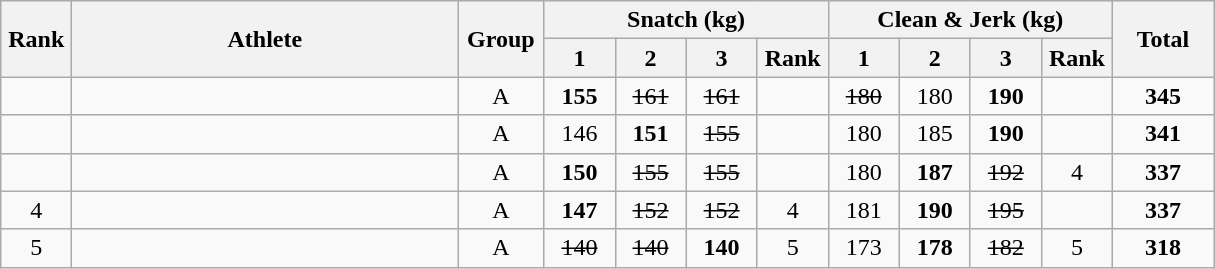<table class = "wikitable" style="text-align:center;">
<tr>
<th rowspan=2 width=40>Rank</th>
<th rowspan=2 width=250>Athlete</th>
<th rowspan=2 width=50>Group</th>
<th colspan=4>Snatch (kg)</th>
<th colspan=4>Clean & Jerk (kg)</th>
<th rowspan=2 width=60>Total</th>
</tr>
<tr>
<th width=40>1</th>
<th width=40>2</th>
<th width=40>3</th>
<th width=40>Rank</th>
<th width=40>1</th>
<th width=40>2</th>
<th width=40>3</th>
<th width=40>Rank</th>
</tr>
<tr>
<td></td>
<td align=left></td>
<td>A</td>
<td><strong>155</strong></td>
<td><s>161</s></td>
<td><s>161</s></td>
<td></td>
<td><s>180</s></td>
<td>180</td>
<td><strong>190</strong></td>
<td></td>
<td><strong>345</strong></td>
</tr>
<tr>
<td></td>
<td align=left></td>
<td>A</td>
<td>146</td>
<td><strong>151</strong></td>
<td><s>155</s></td>
<td></td>
<td>180</td>
<td>185</td>
<td><strong>190</strong></td>
<td></td>
<td><strong>341</strong></td>
</tr>
<tr>
<td></td>
<td align=left></td>
<td>A</td>
<td><strong>150</strong></td>
<td><s>155</s></td>
<td><s>155</s></td>
<td></td>
<td>180</td>
<td><strong>187</strong></td>
<td><s>192</s></td>
<td>4</td>
<td><strong>337</strong></td>
</tr>
<tr>
<td>4</td>
<td align=left></td>
<td>A</td>
<td><strong>147</strong></td>
<td><s>152</s></td>
<td><s>152</s></td>
<td>4</td>
<td>181</td>
<td><strong>190</strong></td>
<td><s>195</s></td>
<td></td>
<td><strong>337</strong></td>
</tr>
<tr>
<td>5</td>
<td align=left></td>
<td>A</td>
<td><s>140</s></td>
<td><s>140</s></td>
<td><strong>140</strong></td>
<td>5</td>
<td>173</td>
<td><strong>178</strong></td>
<td><s>182</s></td>
<td>5</td>
<td><strong>318</strong></td>
</tr>
</table>
